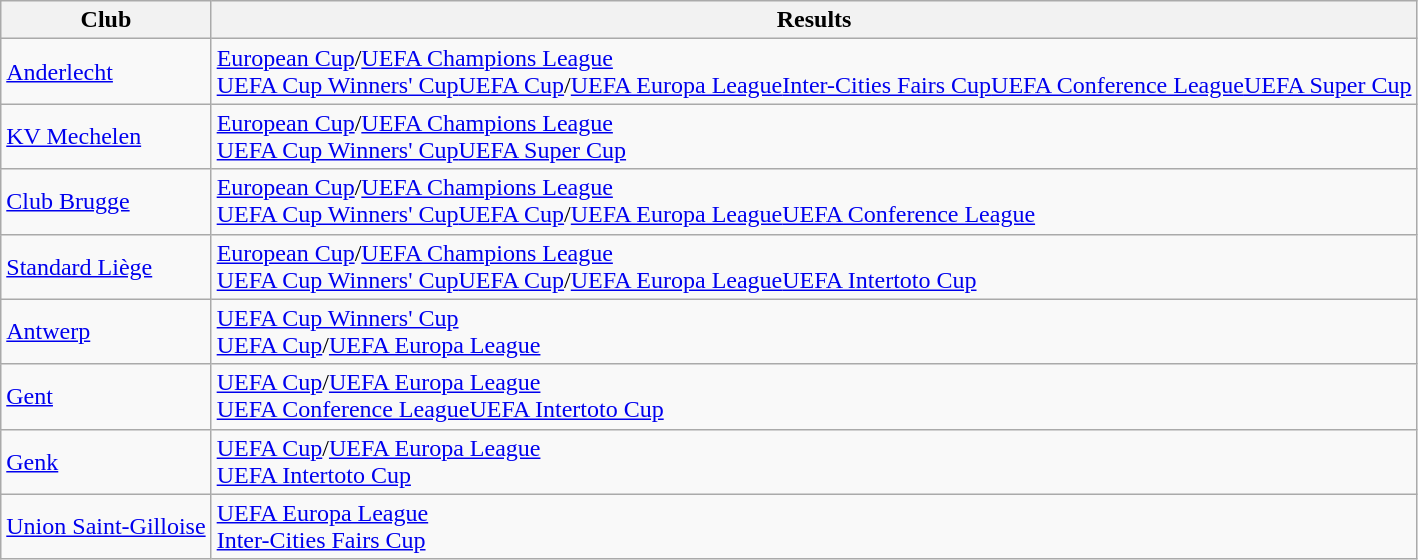<table class="wikitable">
<tr>
<th>Club</th>
<th>Results</th>
</tr>
<tr>
<td><a href='#'>Anderlecht</a></td>
<td><a href='#'>European Cup</a>/<a href='#'>UEFA Champions League</a><br><a href='#'>UEFA Cup Winners' Cup</a><a href='#'>UEFA Cup</a>/<a href='#'>UEFA Europa League</a><a href='#'>Inter-Cities Fairs Cup</a><a href='#'>UEFA Conference League</a><a href='#'>UEFA Super Cup</a></td>
</tr>
<tr>
<td><a href='#'>KV Mechelen</a></td>
<td><a href='#'>European Cup</a>/<a href='#'>UEFA Champions League</a><br><a href='#'>UEFA Cup Winners' Cup</a><a href='#'>UEFA Super Cup</a></td>
</tr>
<tr>
<td><a href='#'>Club Brugge</a></td>
<td><a href='#'>European Cup</a>/<a href='#'>UEFA Champions League</a><br><a href='#'>UEFA Cup Winners' Cup</a><a href='#'>UEFA Cup</a>/<a href='#'>UEFA Europa League</a><a href='#'>UEFA Conference League</a></td>
</tr>
<tr>
<td><a href='#'>Standard Liège</a></td>
<td><a href='#'>European Cup</a>/<a href='#'>UEFA Champions League</a><br><a href='#'>UEFA Cup Winners' Cup</a><a href='#'>UEFA Cup</a>/<a href='#'>UEFA Europa League</a><a href='#'>UEFA Intertoto Cup</a></td>
</tr>
<tr>
<td><a href='#'>Antwerp</a></td>
<td><a href='#'>UEFA Cup Winners' Cup</a><br><a href='#'>UEFA Cup</a>/<a href='#'>UEFA Europa League</a></td>
</tr>
<tr>
<td><a href='#'>Gent</a></td>
<td><a href='#'>UEFA Cup</a>/<a href='#'>UEFA Europa League</a><br><a href='#'>UEFA Conference League</a><a href='#'>UEFA Intertoto Cup</a></td>
</tr>
<tr>
<td><a href='#'>Genk</a></td>
<td><a href='#'>UEFA Cup</a>/<a href='#'>UEFA Europa League</a><br><a href='#'>UEFA Intertoto Cup</a></td>
</tr>
<tr>
<td><a href='#'>Union Saint-Gilloise</a></td>
<td><a href='#'>UEFA Europa League</a><br><a href='#'>Inter-Cities Fairs Cup</a></td>
</tr>
</table>
